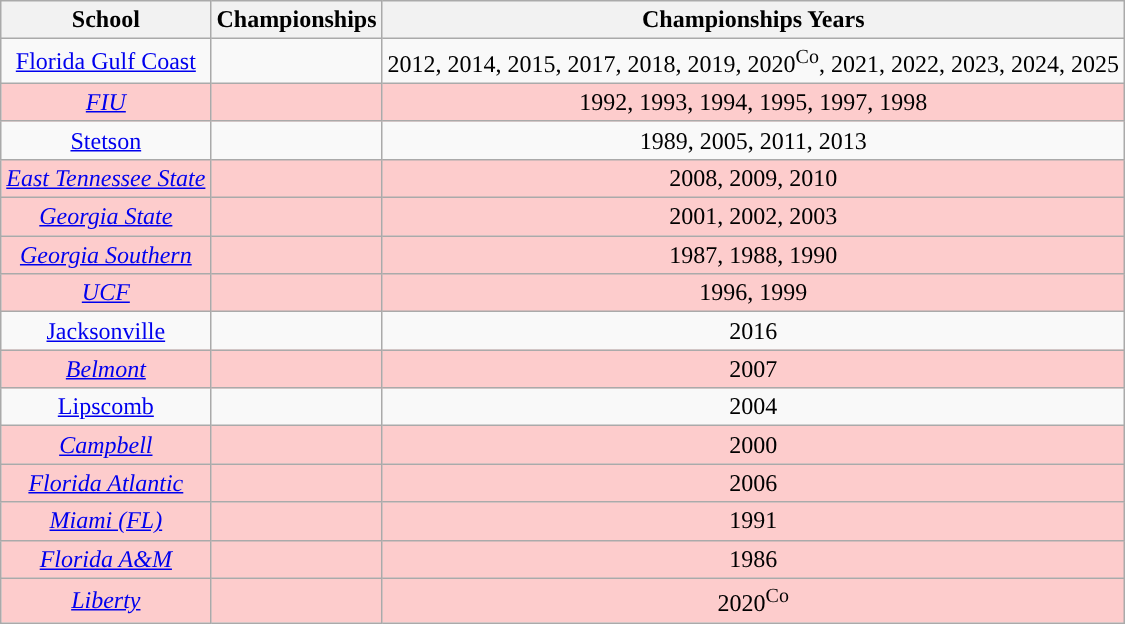<table class="wikitable sortable" style="text-align:center">
<tr>
<th width=px>School</th>
<th width=px>Championships</th>
<th width=px>Championships Years</th>
</tr>
<tr>
<td><a href='#'>Florida Gulf Coast</a></td>
<td></td>
<td>2012, 2014, 2015, 2017, 2018, 2019, 2020<sup>Co</sup>, 2021, 2022, 2023, 2024, 2025</td>
</tr>
<tr bgcolor=#fdcccc>
<td><em><a href='#'>FIU</a></em></td>
<td></td>
<td>1992, 1993, 1994, 1995, 1997, 1998</td>
</tr>
<tr>
<td><a href='#'>Stetson</a></td>
<td></td>
<td>1989, 2005, 2011, 2013</td>
</tr>
<tr bgcolor=#fdcccc>
<td><em><a href='#'>East Tennessee State</a></em></td>
<td></td>
<td>2008, 2009, 2010</td>
</tr>
<tr bgcolor=#fdcccc>
<td><em><a href='#'>Georgia State</a></em></td>
<td></td>
<td>2001, 2002, 2003</td>
</tr>
<tr bgcolor=#fdcccc>
<td><em><a href='#'>Georgia Southern</a></em></td>
<td></td>
<td>1987, 1988, 1990</td>
</tr>
<tr bgcolor=#fdcccc>
<td><em><a href='#'>UCF</a></em></td>
<td></td>
<td>1996, 1999</td>
</tr>
<tr>
<td><a href='#'>Jacksonville</a></td>
<td></td>
<td>2016</td>
</tr>
<tr bgcolor=#fdcccc>
<td><em><a href='#'>Belmont</a></em></td>
<td></td>
<td>2007</td>
</tr>
<tr>
<td><a href='#'>Lipscomb</a></td>
<td></td>
<td>2004</td>
</tr>
<tr bgcolor=#fdcccc>
<td><em><a href='#'>Campbell</a></em></td>
<td></td>
<td>2000</td>
</tr>
<tr bgcolor=#fdcccc>
<td><em><a href='#'>Florida Atlantic</a></em></td>
<td></td>
<td>2006</td>
</tr>
<tr bgcolor=#fdcccc>
<td><em><a href='#'>Miami (FL)</a></em></td>
<td></td>
<td>1991</td>
</tr>
<tr bgcolor=#fdcccc>
<td><em><a href='#'>Florida A&M</a></em></td>
<td></td>
<td>1986</td>
</tr>
<tr bgcolor=#fdcccc>
<td><em><a href='#'>Liberty</a></em></td>
<td></td>
<td>2020<sup>Co</sup></td>
</tr>
</table>
